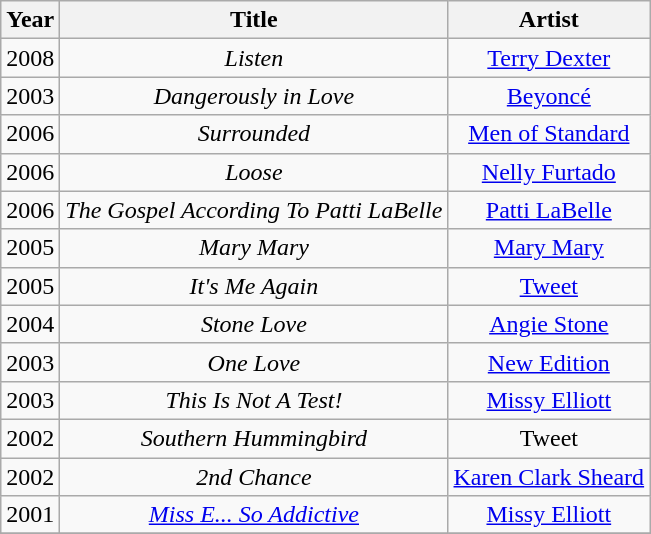<table class="wikitable">
<tr>
<th>Year</th>
<th>Title</th>
<th>Artist</th>
</tr>
<tr>
<td align="center">2008</td>
<td align="center"><em>Listen</em></td>
<td align="center"><a href='#'>Terry Dexter</a></td>
</tr>
<tr>
<td align="center">2003</td>
<td align="center"><em>Dangerously in Love</em></td>
<td align="center"><a href='#'>Beyoncé</a></td>
</tr>
<tr>
<td align="center">2006</td>
<td align="center"><em> Surrounded</em></td>
<td align="center"><a href='#'>Men of Standard</a></td>
</tr>
<tr>
<td align="center">2006</td>
<td align="center"><em>Loose</em></td>
<td align="center"><a href='#'>Nelly Furtado</a></td>
</tr>
<tr>
<td align="center">2006</td>
<td align="center"><em>The Gospel According To Patti LaBelle</em></td>
<td align="center"><a href='#'>Patti LaBelle</a></td>
</tr>
<tr>
<td align="center">2005</td>
<td align="center"><em>Mary Mary</em></td>
<td align="center"><a href='#'>Mary Mary</a></td>
</tr>
<tr>
<td align="center">2005</td>
<td align="center"><em>It's Me Again</em></td>
<td align="center"><a href='#'>Tweet</a></td>
</tr>
<tr>
<td align="center">2004</td>
<td align="center"><em>Stone Love</em></td>
<td align="center"><a href='#'>Angie Stone</a></td>
</tr>
<tr>
<td align="center">2003</td>
<td align="center"><em>One Love</em></td>
<td align="center"><a href='#'>New Edition</a></td>
</tr>
<tr>
<td align="center">2003</td>
<td align="center"><em> This Is Not A Test!</em></td>
<td align="center"><a href='#'>Missy Elliott</a></td>
</tr>
<tr>
<td align="center">2002</td>
<td align="center"><em>Southern Hummingbird</em></td>
<td align="center">Tweet</td>
</tr>
<tr>
<td align="center">2002</td>
<td align="center"><em>2nd Chance</em></td>
<td align="center"><a href='#'>Karen Clark Sheard</a></td>
</tr>
<tr>
<td align="center">2001</td>
<td align="center"><em><a href='#'>Miss E... So Addictive</a></em></td>
<td align="center"><a href='#'>Missy Elliott</a></td>
</tr>
<tr>
</tr>
</table>
